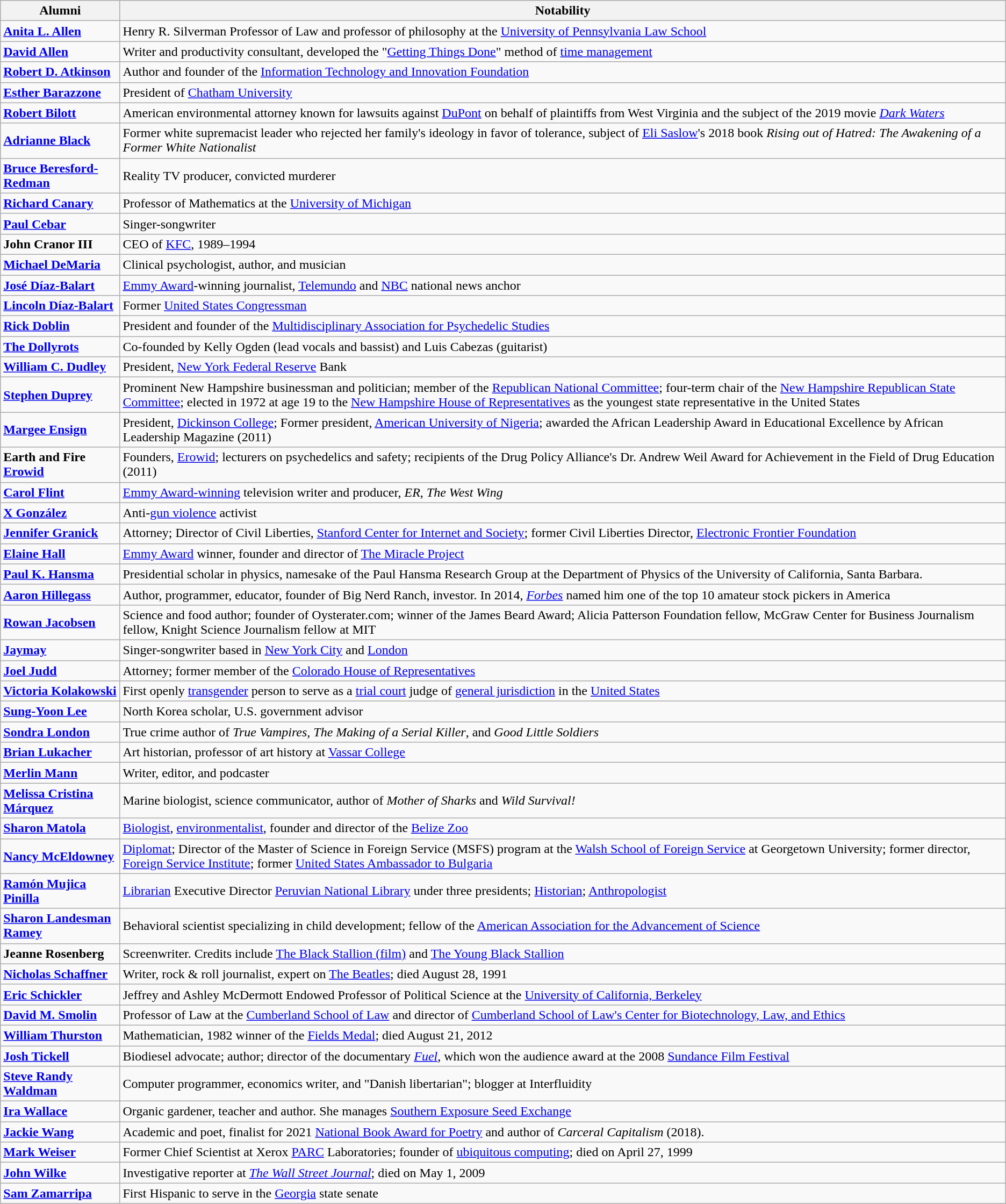<table class="wikitable">
<tr>
<th>Alumni</th>
<th>Notability</th>
</tr>
<tr>
<td><strong><a href='#'>Anita L. Allen</a></strong></td>
<td>Henry R. Silverman Professor of Law and professor of philosophy at the <a href='#'>University of Pennsylvania Law School</a></td>
</tr>
<tr>
<td><strong><a href='#'>David Allen</a></strong></td>
<td>Writer and productivity consultant, developed the "<a href='#'>Getting Things Done</a>" method of <a href='#'>time management</a></td>
</tr>
<tr>
<td><strong><a href='#'>Robert D. Atkinson</a></strong></td>
<td>Author and founder of the <a href='#'>Information Technology and Innovation Foundation</a></td>
</tr>
<tr>
<td><strong><a href='#'>Esther Barazzone</a></strong></td>
<td>President of <a href='#'>Chatham University</a></td>
</tr>
<tr>
<td><strong><a href='#'>Robert Bilott</a></strong></td>
<td>American environmental attorney known for lawsuits against <a href='#'>DuPont</a> on behalf of plaintiffs from West Virginia and the subject of the 2019 movie <em><a href='#'>Dark Waters</a></em></td>
</tr>
<tr>
<td><strong><a href='#'>Adrianne Black</a></strong></td>
<td>Former white supremacist leader who rejected her family's ideology in favor of tolerance, subject of <a href='#'>Eli Saslow</a>'s 2018 book <em>Rising out of Hatred: The Awakening of a Former White Nationalist</em></td>
</tr>
<tr>
<td><strong><a href='#'>Bruce Beresford-Redman</a></strong></td>
<td>Reality TV producer, convicted murderer</td>
</tr>
<tr>
<td><strong><a href='#'>Richard Canary</a></strong></td>
<td>Professor of Mathematics at the <a href='#'>University of Michigan</a></td>
</tr>
<tr>
<td><strong><a href='#'>Paul Cebar</a></strong></td>
<td>Singer-songwriter</td>
</tr>
<tr>
<td '><strong>John Cranor III</strong></td>
<td>CEO of <a href='#'>KFC</a>, 1989–1994</td>
</tr>
<tr>
<td><strong><a href='#'>Michael DeMaria</a></strong></td>
<td>Clinical psychologist, author, and musician</td>
</tr>
<tr>
<td><strong><a href='#'>José Díaz-Balart</a></strong></td>
<td><a href='#'>Emmy Award</a>-winning journalist, <a href='#'>Telemundo</a> and <a href='#'>NBC</a> national news anchor</td>
</tr>
<tr>
<td><strong><a href='#'>Lincoln Díaz-Balart</a></strong></td>
<td>Former <a href='#'>United States Congressman</a></td>
</tr>
<tr>
<td><strong><a href='#'>Rick Doblin</a></strong></td>
<td>President and founder of the <a href='#'>Multidisciplinary Association for Psychedelic Studies</a></td>
</tr>
<tr>
<td><strong><a href='#'>The Dollyrots</a></strong></td>
<td>Co-founded by Kelly Ogden (lead vocals and bassist) and Luis Cabezas (guitarist)</td>
</tr>
<tr>
<td><strong><a href='#'>William C. Dudley</a></strong></td>
<td>President, <a href='#'>New York Federal Reserve</a> Bank</td>
</tr>
<tr>
<td><strong><a href='#'>Stephen Duprey</a></strong></td>
<td>Prominent New Hampshire businessman and politician; member of the <a href='#'>Republican National Committee</a>; four-term chair of the <a href='#'>New Hampshire Republican State Committee</a>; elected in 1972 at age 19 to the <a href='#'>New Hampshire House of Representatives</a> as the youngest state representative in the United States</td>
</tr>
<tr>
<td><strong><a href='#'>Margee Ensign</a></strong></td>
<td>President, <a href='#'>Dickinson College</a>; Former president, <a href='#'>American University of Nigeria</a>; awarded the African Leadership Award in Educational Excellence by African Leadership Magazine (2011)</td>
</tr>
<tr>
<td><strong>Earth and Fire <a href='#'>Erowid</a></strong></td>
<td>Founders, <a href='#'>Erowid</a>; lecturers on psychedelics and safety; recipients of the Drug Policy Alliance's Dr. Andrew Weil Award for Achievement in the Field of Drug Education (2011) </td>
</tr>
<tr>
<td><strong><a href='#'>Carol Flint</a></strong></td>
<td><a href='#'>Emmy Award-winning</a> television writer and producer, <em>ER</em>, <em>The West Wing</em></td>
</tr>
<tr>
<td><strong><a href='#'>X González</a></strong></td>
<td>Anti-<a href='#'>gun violence</a> activist</td>
</tr>
<tr>
<td><strong><a href='#'>Jennifer Granick</a></strong></td>
<td>Attorney; Director of Civil Liberties, <a href='#'>Stanford Center for Internet and Society</a>; former Civil Liberties Director, <a href='#'>Electronic Frontier Foundation</a></td>
</tr>
<tr>
<td><strong><a href='#'>Elaine Hall</a></strong></td>
<td><a href='#'>Emmy Award</a> winner, founder and director of <a href='#'>The Miracle Project</a></td>
</tr>
<tr>
<td><strong><a href='#'>Paul K. Hansma</a></strong></td>
<td>Presidential scholar in physics, namesake of the Paul Hansma Research Group at the Department of Physics of the University of California, Santa Barbara.</td>
</tr>
<tr>
<td><strong><a href='#'>Aaron Hillegass</a></strong></td>
<td>Author, programmer, educator, founder of Big Nerd Ranch, investor. In 2014, <em><a href='#'>Forbes</a></em> named him one of the top 10 amateur stock pickers in America </td>
</tr>
<tr>
<td><strong><a href='#'>Rowan Jacobsen</a></strong></td>
<td>Science and food author; founder of Oysterater.com; winner of the James Beard Award; Alicia Patterson Foundation fellow, McGraw Center for Business Journalism fellow, Knight Science Journalism fellow at MIT</td>
</tr>
<tr>
<td><strong><a href='#'>Jaymay</a></strong></td>
<td>Singer-songwriter based in <a href='#'>New York City</a> and <a href='#'>London</a></td>
</tr>
<tr>
<td><strong><a href='#'>Joel Judd</a></strong></td>
<td>Attorney; former member of the <a href='#'>Colorado House of Representatives</a></td>
</tr>
<tr>
<td><strong><a href='#'>Victoria Kolakowski</a></strong></td>
<td>First openly <a href='#'>transgender</a> person to serve as a <a href='#'>trial court</a> judge of <a href='#'>general jurisdiction</a> in the <a href='#'>United States</a></td>
</tr>
<tr>
<td><strong><a href='#'>Sung-Yoon Lee</a></strong></td>
<td>North Korea scholar, U.S. government advisor</td>
</tr>
<tr>
<td><strong><a href='#'>Sondra London</a></strong></td>
<td>True crime author of <em>True Vampires, The Making of a Serial Killer</em>, and <em>Good Little Soldiers</em></td>
</tr>
<tr>
<td><strong><a href='#'>Brian Lukacher</a></strong></td>
<td>Art historian, professor of art history at <a href='#'>Vassar College</a></td>
</tr>
<tr>
<td><strong><a href='#'>Merlin Mann</a></strong></td>
<td>Writer, editor, and podcaster</td>
</tr>
<tr>
<td><strong><a href='#'>Melissa Cristina Márquez</a></strong></td>
<td>Marine biologist, science communicator, author of <em>Mother of Sharks</em> and <em>Wild Survival!</em></td>
</tr>
<tr>
<td><strong><a href='#'>Sharon Matola</a></strong></td>
<td><a href='#'>Biologist</a>, <a href='#'>environmentalist</a>, founder and director of the <a href='#'>Belize Zoo</a></td>
</tr>
<tr>
<td><strong><a href='#'>Nancy McEldowney</a></strong></td>
<td><a href='#'>Diplomat</a>; Director of the Master of Science in Foreign Service (MSFS) program at the <a href='#'>Walsh School of Foreign Service</a> at Georgetown University; former director, <a href='#'>Foreign Service Institute</a>; former <a href='#'>United States Ambassador to Bulgaria</a></td>
</tr>
<tr>
<td><strong><a href='#'>Ramón Mujica Pinilla</a></strong></td>
<td><a href='#'>Librarian</a> Executive Director <a href='#'>Peruvian National Library</a> under three presidents; <a href='#'>Historian</a>; <a href='#'>Anthropologist</a></td>
</tr>
<tr>
<td><strong><a href='#'>Sharon Landesman Ramey</a></strong></td>
<td>Behavioral scientist specializing in child development; fellow of the <a href='#'>American Association for the Advancement of Science</a></td>
</tr>
<tr>
<td><strong>Jeanne Rosenberg</strong></td>
<td>Screenwriter. Credits include <a href='#'>The Black Stallion (film)</a> and <a href='#'>The Young Black Stallion</a></td>
</tr>
<tr>
<td><strong><a href='#'>Nicholas Schaffner</a></strong></td>
<td>Writer, rock & roll journalist, expert on <a href='#'>The Beatles</a>; died August 28, 1991</td>
</tr>
<tr>
<td><strong><a href='#'>Eric Schickler</a></strong></td>
<td>Jeffrey and Ashley McDermott Endowed Professor of Political Science at the <a href='#'>University of California, Berkeley</a></td>
</tr>
<tr>
<td><strong><a href='#'>David M. Smolin</a></strong></td>
<td>Professor of Law at the <a href='#'>Cumberland School of Law</a> and director of <a href='#'>Cumberland School of Law's Center for Biotechnology, Law, and Ethics</a></td>
</tr>
<tr>
<td><strong><a href='#'>William Thurston</a></strong></td>
<td>Mathematician, 1982 winner of the <a href='#'>Fields Medal</a>; died August 21, 2012</td>
</tr>
<tr>
<td><strong><a href='#'>Josh Tickell</a></strong></td>
<td>Biodiesel advocate; author; director of the documentary <em><a href='#'>Fuel</a></em>, which won the audience award at the 2008 <a href='#'>Sundance Film Festival</a></td>
</tr>
<tr>
<td><strong><a href='#'>Steve Randy Waldman</a></strong></td>
<td>Computer programmer, economics writer, and "Danish libertarian"; blogger at Interfluidity</td>
</tr>
<tr>
<td><strong><a href='#'>Ira Wallace</a></strong></td>
<td>Organic gardener, teacher and author. She manages <a href='#'>Southern Exposure Seed Exchange</a></td>
</tr>
<tr>
<td><strong><a href='#'>Jackie Wang</a></strong></td>
<td>Academic and poet, finalist for 2021 <a href='#'>National Book Award for Poetry</a> and author of <em>Carceral Capitalism</em> (2018).</td>
</tr>
<tr>
<td><strong><a href='#'>Mark Weiser</a></strong></td>
<td>Former Chief Scientist at Xerox <a href='#'>PARC</a> Laboratories; founder of <a href='#'>ubiquitous computing</a>; died on April 27, 1999</td>
</tr>
<tr>
<td><strong><a href='#'>John Wilke</a></strong></td>
<td>Investigative reporter at <em><a href='#'>The Wall Street Journal</a></em>; died on May 1, 2009</td>
</tr>
<tr>
<td><strong><a href='#'>Sam Zamarripa</a></strong></td>
<td>First Hispanic to serve in the <a href='#'>Georgia</a> state senate</td>
</tr>
</table>
